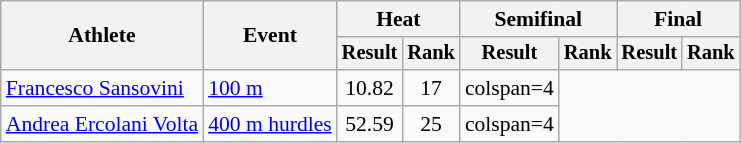<table class="wikitable" style="font-size:90%">
<tr>
<th rowspan="2">Athlete</th>
<th rowspan="2">Event</th>
<th colspan="2">Heat</th>
<th colspan="2">Semifinal</th>
<th colspan="2">Final</th>
</tr>
<tr style="font-size:95%">
<th>Result</th>
<th>Rank</th>
<th>Result</th>
<th>Rank</th>
<th>Result</th>
<th>Rank</th>
</tr>
<tr align=center>
<td align=left><a href='#'>Francesco Sansovini</a></td>
<td align=left><a href='#'>100 m</a></td>
<td>10.82</td>
<td>17</td>
<td>colspan=4 </td>
</tr>
<tr align=center>
<td align=left><a href='#'>Andrea Ercolani Volta</a></td>
<td align=left><a href='#'>400 m hurdles</a></td>
<td>52.59 </td>
<td>25</td>
<td>colspan=4 </td>
</tr>
</table>
